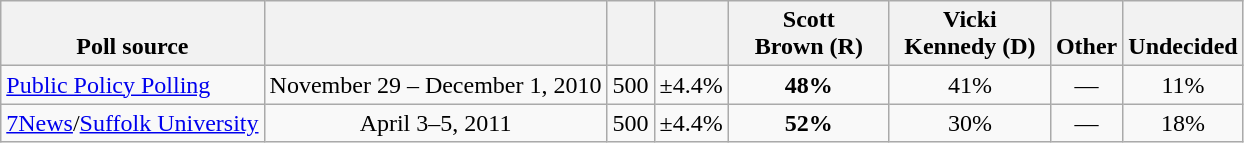<table class="wikitable" style="text-align:center">
<tr valign= bottom>
<th>Poll source</th>
<th></th>
<th></th>
<th></th>
<th style="width:100px;">Scott<br>Brown (R)</th>
<th style="width:100px;">Vicki<br>Kennedy (D)</th>
<th>Other</th>
<th>Undecided</th>
</tr>
<tr>
<td align=left><a href='#'>Public Policy Polling</a></td>
<td>November 29 – December 1, 2010</td>
<td>500</td>
<td>±4.4%</td>
<td><strong>48%</strong></td>
<td>41%</td>
<td>—</td>
<td>11%</td>
</tr>
<tr>
<td align=left><a href='#'>7News</a>/<a href='#'>Suffolk University</a></td>
<td>April 3–5, 2011</td>
<td>500</td>
<td>±4.4%</td>
<td><strong>52%</strong></td>
<td>30%</td>
<td>—</td>
<td>18%</td>
</tr>
</table>
